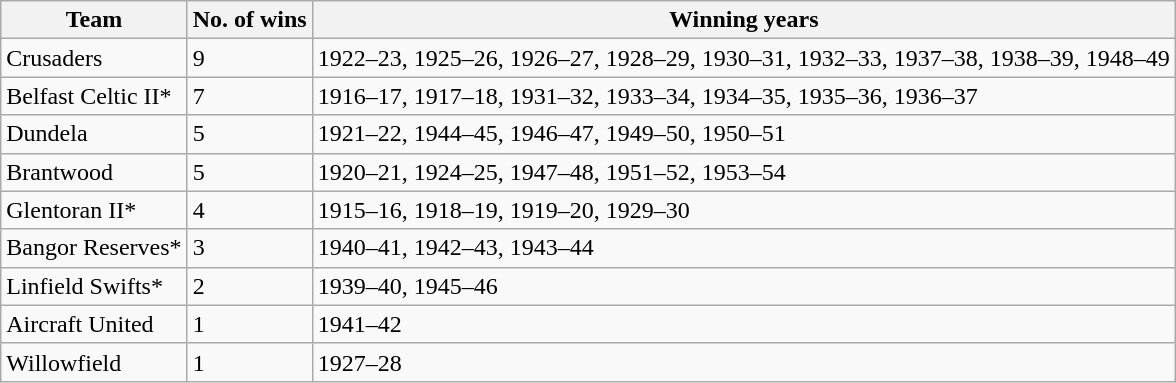<table class="wikitable">
<tr>
<th>Team</th>
<th>No. of wins</th>
<th>Winning years</th>
</tr>
<tr>
<td>Crusaders</td>
<td>9</td>
<td>1922–23, 1925–26, 1926–27, 1928–29, 1930–31, 1932–33, 1937–38, 1938–39, 1948–49</td>
</tr>
<tr>
<td>Belfast Celtic II*</td>
<td>7</td>
<td>1916–17, 1917–18, 1931–32, 1933–34, 1934–35, 1935–36, 1936–37</td>
</tr>
<tr>
<td>Dundela</td>
<td>5</td>
<td>1921–22, 1944–45, 1946–47, 1949–50, 1950–51</td>
</tr>
<tr>
<td>Brantwood</td>
<td>5</td>
<td>1920–21, 1924–25, 1947–48, 1951–52, 1953–54</td>
</tr>
<tr>
<td>Glentoran II*</td>
<td>4</td>
<td>1915–16, 1918–19, 1919–20, 1929–30</td>
</tr>
<tr>
<td>Bangor Reserves*</td>
<td>3</td>
<td>1940–41, 1942–43, 1943–44</td>
</tr>
<tr>
<td>Linfield Swifts*</td>
<td>2</td>
<td>1939–40, 1945–46</td>
</tr>
<tr>
<td>Aircraft United</td>
<td>1</td>
<td>1941–42</td>
</tr>
<tr>
<td>Willowfield</td>
<td>1</td>
<td>1927–28</td>
</tr>
</table>
